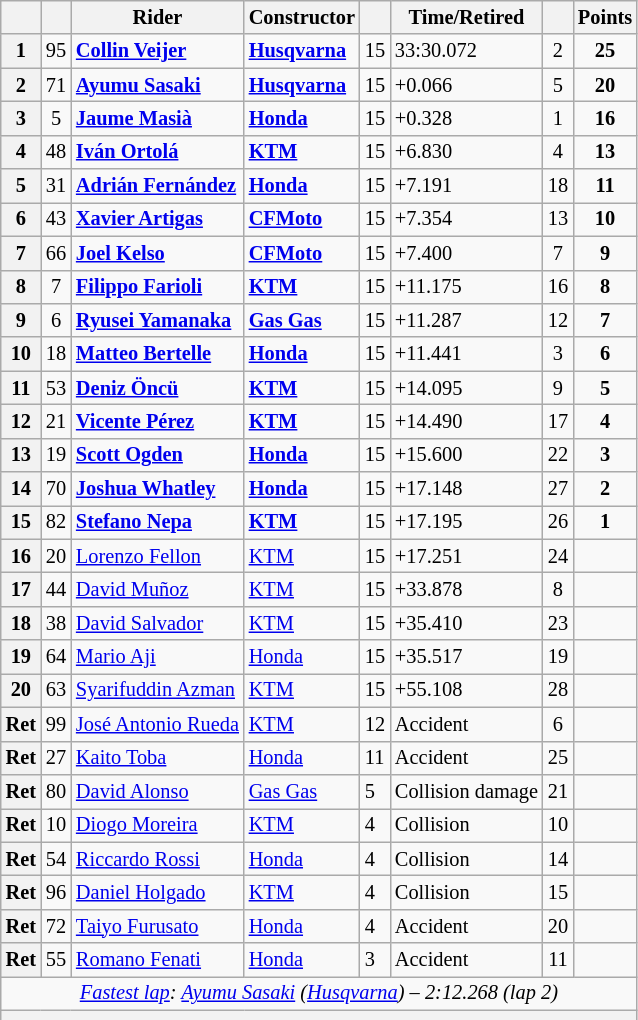<table class="wikitable sortable" style="font-size: 85%;">
<tr>
<th scope="col"></th>
<th scope="col"></th>
<th scope="col">Rider</th>
<th scope="col">Constructor</th>
<th scope="col" class="unsortable"></th>
<th scope="col" class="unsortable">Time/Retired</th>
<th scope="col"></th>
<th scope="col">Points</th>
</tr>
<tr>
<th scope="row">1</th>
<td align="center">95</td>
<td data-sort-value="vei"> <strong><a href='#'>Collin Veijer</a></strong></td>
<td><strong><a href='#'>Husqvarna</a></strong></td>
<td>15</td>
<td>33:30.072</td>
<td align="center">2</td>
<td align="center"><strong>25</strong></td>
</tr>
<tr>
<th scope="row">2</th>
<td align="center">71</td>
<td data-sort-value="sas"> <strong><a href='#'>Ayumu Sasaki</a></strong></td>
<td><strong><a href='#'>Husqvarna</a></strong></td>
<td>15</td>
<td>+0.066</td>
<td align="center">5</td>
<td align="center"><strong>20</strong></td>
</tr>
<tr>
<th scope="row">3</th>
<td align="center">5</td>
<td data-sort-value="mas"> <strong><a href='#'>Jaume Masià</a></strong></td>
<td><strong><a href='#'>Honda</a></strong></td>
<td>15</td>
<td>+0.328</td>
<td align="center">1</td>
<td align="center"><strong>16</strong></td>
</tr>
<tr>
<th scope="row">4</th>
<td align="center">48</td>
<td data-sort-value="ort"> <strong><a href='#'>Iván Ortolá</a></strong></td>
<td><strong><a href='#'>KTM</a></strong></td>
<td>15</td>
<td>+6.830</td>
<td align="center">4</td>
<td align="center"><strong>13</strong></td>
</tr>
<tr>
<th scope="row">5</th>
<td align="center">31</td>
<td data-sort-value="fer"> <strong><a href='#'>Adrián Fernández</a></strong></td>
<td><strong><a href='#'>Honda</a></strong></td>
<td>15</td>
<td>+7.191</td>
<td align="center">18</td>
<td align="center"><strong>11</strong></td>
</tr>
<tr>
<th scope="row">6</th>
<td align="center">43</td>
<td data-sort-value="art"> <strong><a href='#'>Xavier Artigas</a></strong></td>
<td><strong><a href='#'>CFMoto</a></strong></td>
<td>15</td>
<td>+7.354</td>
<td align="center">13</td>
<td align="center"><strong>10</strong></td>
</tr>
<tr>
<th scope="row">7</th>
<td align="center">66</td>
<td data-sort-value="kel"> <strong><a href='#'>Joel Kelso</a></strong></td>
<td><strong><a href='#'>CFMoto</a></strong></td>
<td>15</td>
<td>+7.400</td>
<td align="center">7</td>
<td align="center"><strong>9</strong></td>
</tr>
<tr>
<th scope="row">8</th>
<td align="center">7</td>
<td data-sort-value="far"> <strong><a href='#'>Filippo Farioli</a></strong></td>
<td><strong><a href='#'>KTM</a></strong></td>
<td>15</td>
<td>+11.175</td>
<td align="center">16</td>
<td align="center"><strong>8</strong></td>
</tr>
<tr>
<th scope="row">9</th>
<td align="center">6</td>
<td data-sort-value="yam"> <strong><a href='#'>Ryusei Yamanaka</a></strong></td>
<td><strong><a href='#'>Gas Gas</a></strong></td>
<td>15</td>
<td>+11.287</td>
<td align="center">12</td>
<td align="center"><strong>7</strong></td>
</tr>
<tr>
<th scope="row">10</th>
<td align="center">18</td>
<td data-sort-value="ber"> <strong><a href='#'>Matteo Bertelle</a></strong></td>
<td><strong><a href='#'>Honda</a></strong></td>
<td>15</td>
<td>+11.441</td>
<td align="center">3</td>
<td align="center"><strong>6</strong></td>
</tr>
<tr>
<th scope="row">11</th>
<td align="center">53</td>
<td data-sort-value="onc"> <strong><a href='#'>Deniz Öncü</a></strong></td>
<td><strong><a href='#'>KTM</a></strong></td>
<td>15</td>
<td>+14.095</td>
<td align="center">9</td>
<td align="center"><strong>5</strong></td>
</tr>
<tr>
<th scope="row">12</th>
<td align="center">21</td>
<td data-sort-value="per"> <strong><a href='#'>Vicente Pérez</a></strong></td>
<td><strong><a href='#'>KTM</a></strong></td>
<td>15</td>
<td>+14.490</td>
<td align="center">17</td>
<td align="center"><strong>4</strong></td>
</tr>
<tr>
<th scope="row">13</th>
<td align="center">19</td>
<td data-sort-value="ogd"> <strong><a href='#'>Scott Ogden</a></strong></td>
<td><strong><a href='#'>Honda</a></strong></td>
<td>15</td>
<td>+15.600</td>
<td align="center">22</td>
<td align="center"><strong>3</strong></td>
</tr>
<tr>
<th scope="row">14</th>
<td align="center">70</td>
<td data-sort-value="wha"> <strong><a href='#'>Joshua Whatley</a></strong></td>
<td><strong><a href='#'>Honda</a></strong></td>
<td>15</td>
<td>+17.148</td>
<td align="center">27</td>
<td align="center"><strong>2</strong></td>
</tr>
<tr>
<th scope="row">15</th>
<td align="center">82</td>
<td data-sort-value="nep"> <strong><a href='#'>Stefano Nepa</a></strong></td>
<td><strong><a href='#'>KTM</a></strong></td>
<td>15</td>
<td>+17.195</td>
<td align="center">26</td>
<td align="center"><strong>1</strong></td>
</tr>
<tr>
<th scope="row">16</th>
<td align="center">20</td>
<td data-sort-value="fel"> <a href='#'>Lorenzo Fellon</a></td>
<td><a href='#'>KTM</a></td>
<td>15</td>
<td>+17.251</td>
<td align="center">24</td>
<td align="center"></td>
</tr>
<tr>
<th scope="row">17</th>
<td align="center">44</td>
<td data-sort-value="mun"> <a href='#'>David Muñoz</a></td>
<td><a href='#'>KTM</a></td>
<td>15</td>
<td>+33.878</td>
<td align="center">8</td>
<td align="center"></td>
</tr>
<tr>
<th scope="row">18</th>
<td align="center">38</td>
<td data-sort-value="sal"> <a href='#'>David Salvador</a></td>
<td><a href='#'>KTM</a></td>
<td>15</td>
<td>+35.410</td>
<td align="center">23</td>
<td align="center"></td>
</tr>
<tr>
<th scope="row">19</th>
<td align="center">64</td>
<td data-sort-value="aji"> <a href='#'>Mario Aji</a></td>
<td><a href='#'>Honda</a></td>
<td>15</td>
<td>+35.517</td>
<td align="center">19</td>
<td align="center"></td>
</tr>
<tr>
<th scope="row">20</th>
<td align="center">63</td>
<td data-sort-value="sya"> <a href='#'>Syarifuddin Azman</a></td>
<td><a href='#'>KTM</a></td>
<td>15</td>
<td>+55.108</td>
<td align="center">28</td>
<td align="center"></td>
</tr>
<tr>
<th scope="row">Ret</th>
<td align="center">99</td>
<td data-sort-value="rue"> <a href='#'>José Antonio Rueda</a></td>
<td><a href='#'>KTM</a></td>
<td>12</td>
<td>Accident</td>
<td align="center">6</td>
<td align="center"></td>
</tr>
<tr>
<th scope="row">Ret</th>
<td align="center">27</td>
<td data-sort-value="tob"> <a href='#'>Kaito Toba</a></td>
<td><a href='#'>Honda</a></td>
<td>11</td>
<td>Accident</td>
<td align="center">25</td>
<td align="center"></td>
</tr>
<tr>
<th scope="row">Ret</th>
<td align="center">80</td>
<td data-sort-value="alo"> <a href='#'>David Alonso</a></td>
<td><a href='#'>Gas Gas</a></td>
<td>5</td>
<td>Collision damage</td>
<td align="center">21</td>
<td align="center"></td>
</tr>
<tr>
<th scope="row">Ret</th>
<td align="center">10</td>
<td data-sort-value="mor"> <a href='#'>Diogo Moreira</a></td>
<td><a href='#'>KTM</a></td>
<td>4</td>
<td>Collision</td>
<td align="center">10</td>
<td align="center"></td>
</tr>
<tr>
<th scope="row">Ret</th>
<td align="center">54</td>
<td data-sort-value="ros"> <a href='#'>Riccardo Rossi</a></td>
<td><a href='#'>Honda</a></td>
<td>4</td>
<td>Collision</td>
<td align="center">14</td>
<td align="center"></td>
</tr>
<tr>
<th scope="row">Ret</th>
<td align="center">96</td>
<td data-sort-value="hol"> <a href='#'>Daniel Holgado</a></td>
<td><a href='#'>KTM</a></td>
<td>4</td>
<td>Collision</td>
<td align="center">15</td>
<td align="center"></td>
</tr>
<tr>
<th scope="row">Ret</th>
<td align="center">72</td>
<td data-sort-value="fur"> <a href='#'>Taiyo Furusato</a></td>
<td><a href='#'>Honda</a></td>
<td>4</td>
<td>Accident</td>
<td align="center">20</td>
<td align="center"></td>
</tr>
<tr>
<th scope="row">Ret</th>
<td align="center">55</td>
<td data-sort-value="fen"> <a href='#'>Romano Fenati</a></td>
<td><a href='#'>Honda</a></td>
<td>3</td>
<td>Accident</td>
<td align="center">11</td>
<td align="center"></td>
</tr>
<tr class="sortbottom">
<td colspan="8" style="text-align:center"><em><a href='#'>Fastest lap</a>:  <a href='#'>Ayumu Sasaki</a> (<a href='#'>Husqvarna</a>) – 2:12.268 (lap 2)</em></td>
</tr>
<tr>
<th colspan=8></th>
</tr>
</table>
